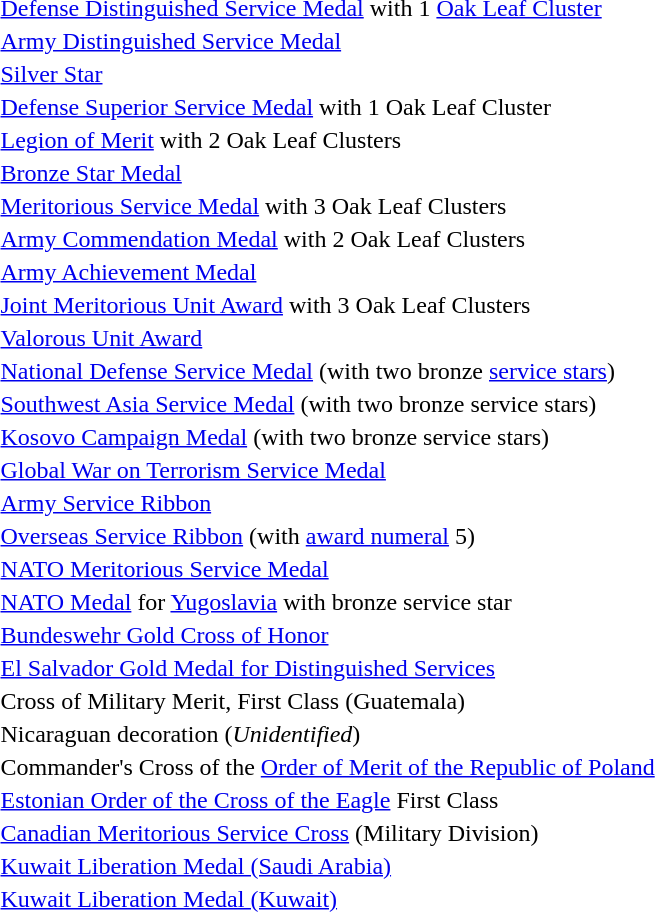<table>
<tr>
<td></td>
<td><a href='#'>Defense Distinguished Service Medal</a> with 1 <a href='#'>Oak Leaf Cluster</a></td>
</tr>
<tr>
<td></td>
<td><a href='#'>Army Distinguished Service Medal</a></td>
</tr>
<tr>
<td></td>
<td><a href='#'>Silver Star</a></td>
</tr>
<tr>
<td></td>
<td><a href='#'>Defense Superior Service Medal</a> with 1 Oak Leaf Cluster</td>
</tr>
<tr>
<td></td>
<td><a href='#'>Legion of Merit</a> with 2 Oak Leaf Clusters</td>
</tr>
<tr>
<td></td>
<td><a href='#'>Bronze Star Medal</a></td>
</tr>
<tr>
<td></td>
<td><a href='#'>Meritorious Service Medal</a> with 3 Oak Leaf Clusters</td>
</tr>
<tr>
<td></td>
<td><a href='#'>Army Commendation Medal</a> with 2 Oak Leaf Clusters</td>
</tr>
<tr>
<td></td>
<td><a href='#'>Army Achievement Medal</a></td>
</tr>
<tr>
<td></td>
<td><a href='#'>Joint Meritorious Unit Award</a> with 3 Oak Leaf Clusters</td>
</tr>
<tr>
<td></td>
<td><a href='#'>Valorous Unit Award</a></td>
</tr>
<tr>
<td></td>
<td><a href='#'>National Defense Service Medal</a> (with two bronze <a href='#'>service stars</a>)</td>
</tr>
<tr>
<td></td>
<td><a href='#'>Southwest Asia Service Medal</a> (with two bronze service stars)</td>
</tr>
<tr>
<td></td>
<td><a href='#'>Kosovo Campaign Medal</a> (with two bronze service stars)</td>
</tr>
<tr>
<td></td>
<td><a href='#'>Global War on Terrorism Service Medal</a></td>
</tr>
<tr>
<td></td>
<td><a href='#'>Army Service Ribbon</a></td>
</tr>
<tr>
<td><span></span></td>
<td><a href='#'>Overseas Service Ribbon</a> (with <a href='#'>award numeral</a> 5)</td>
</tr>
<tr>
<td></td>
<td><a href='#'>NATO Meritorious Service Medal</a></td>
</tr>
<tr>
<td></td>
<td><a href='#'>NATO Medal</a> for <a href='#'>Yugoslavia</a> with bronze service star</td>
</tr>
<tr>
<td></td>
<td><a href='#'>Bundeswehr Gold Cross of Honor</a></td>
</tr>
<tr>
<td></td>
<td><a href='#'>El Salvador Gold Medal for Distinguished Services</a></td>
</tr>
<tr>
<td></td>
<td>Cross of Military Merit, First Class (Guatemala)</td>
</tr>
<tr>
<td></td>
<td>Nicaraguan decoration (<em>Unidentified</em>)</td>
</tr>
<tr>
<td></td>
<td>Commander's Cross of the <a href='#'>Order of Merit of the Republic of Poland</a></td>
</tr>
<tr>
<td></td>
<td><a href='#'>Estonian Order of the Cross of the Eagle</a> First Class</td>
</tr>
<tr>
<td></td>
<td><a href='#'>Canadian Meritorious Service Cross</a> (Military Division)</td>
</tr>
<tr>
<td></td>
<td><a href='#'>Kuwait Liberation Medal (Saudi Arabia)</a></td>
</tr>
<tr>
<td></td>
<td><a href='#'>Kuwait Liberation Medal (Kuwait)</a></td>
</tr>
</table>
